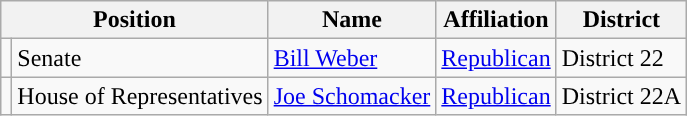<table class="wikitable">
<tr>
<th colspan="2">Position</th>
<th>Name</th>
<th>Affiliation</th>
<th>District</th>
</tr>
<tr>
<td style="background-color:"></td>
<td>Senate</td>
<td><a href='#'>Bill Weber</a></td>
<td><a href='#'>Republican</a></td>
<td>District 22</td>
</tr>
<tr>
<td style="background-color:"></td>
<td>House of Representatives</td>
<td><a href='#'>Joe Schomacker</a></td>
<td><a href='#'>Republican</a></td>
<td>District 22A</td>
</tr>
</table>
